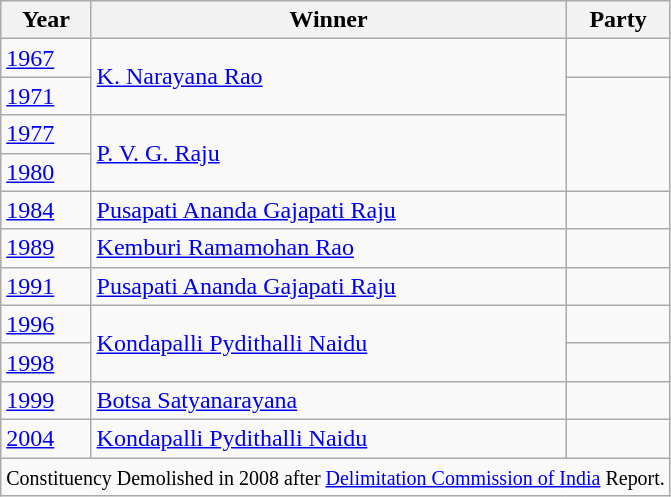<table class="wikitable sortable">
<tr>
<th>Year</th>
<th>Winner</th>
<th colspan="2">Party</th>
</tr>
<tr>
<td><a href='#'>1967</a></td>
<td rowspan=2><a href='#'>K. Narayana Rao</a></td>
<td></td>
</tr>
<tr>
<td><a href='#'>1971</a></td>
</tr>
<tr>
<td><a href='#'>1977</a></td>
<td rowspan=2><a href='#'>P. V. G. Raju</a></td>
</tr>
<tr>
<td><a href='#'>1980</a></td>
</tr>
<tr>
<td><a href='#'>1984</a></td>
<td><a href='#'>Pusapati Ananda Gajapati Raju</a></td>
<td></td>
</tr>
<tr>
<td><a href='#'>1989</a></td>
<td><a href='#'>Kemburi Ramamohan Rao</a></td>
</tr>
<tr>
<td><a href='#'>1991</a></td>
<td><a href='#'>Pusapati Ananda Gajapati Raju</a></td>
<td></td>
</tr>
<tr>
<td><a href='#'>1996</a></td>
<td rowspan=2><a href='#'>Kondapalli Pydithalli Naidu</a></td>
<td></td>
</tr>
<tr>
<td><a href='#'>1998</a></td>
</tr>
<tr>
<td><a href='#'>1999</a></td>
<td><a href='#'>Botsa Satyanarayana</a></td>
<td></td>
</tr>
<tr>
<td><a href='#'>2004</a></td>
<td><a href='#'>Kondapalli Pydithalli Naidu</a></td>
<td></td>
</tr>
<tr>
<td colspan="4" align=center><small>Constituency Demolished in 2008 after <a href='#'>Delimitation Commission of India</a> Report.</small></td>
</tr>
</table>
